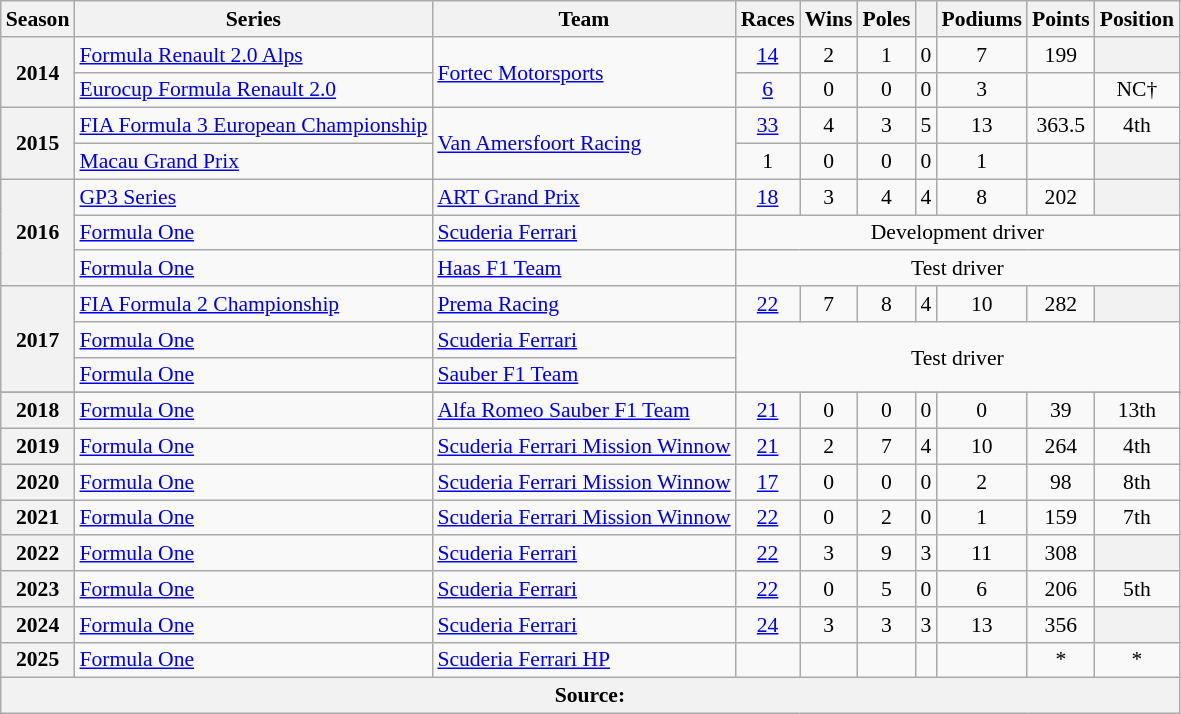<table class="wikitable" style="font-size: 90%; text-align:center">
<tr>
<th>Season</th>
<th>Series</th>
<th>Team</th>
<th>Races</th>
<th>Wins</th>
<th>Poles</th>
<th></th>
<th>Podiums</th>
<th>Points</th>
<th>Position</th>
</tr>
<tr>
<th rowspan=2>2014</th>
<td align=left><a href='#'>Formula Renault 2.0 Alps</a></td>
<td align=left rowspan="2"><a href='#'>Fortec Motorsports</a></td>
<td><a href='#'>14</a></td>
<td>2</td>
<td>1</td>
<td>0</td>
<td>7</td>
<td>199</td>
<th></th>
</tr>
<tr>
<td align=left><a href='#'>Eurocup Formula Renault 2.0</a></td>
<td><a href='#'>6</a></td>
<td>0</td>
<td>0</td>
<td>0</td>
<td>3</td>
<td></td>
<td>NC†</td>
</tr>
<tr>
<th rowspan=2>2015</th>
<td align=left><a href='#'>FIA Formula 3 European Championship</a></td>
<td align=left rowspan="2"><a href='#'>Van Amersfoort Racing</a></td>
<td><a href='#'>33</a></td>
<td>4</td>
<td>3</td>
<td>5</td>
<td>13</td>
<td>363.5</td>
<td>4th</td>
</tr>
<tr>
<td align=left><a href='#'>Macau Grand Prix</a></td>
<td>1</td>
<td>0</td>
<td>0</td>
<td>0</td>
<td>1</td>
<td></td>
<th></th>
</tr>
<tr>
<th rowspan="3">2016</th>
<td align=left><a href='#'>GP3 Series</a></td>
<td align=left><a href='#'>ART Grand Prix</a></td>
<td><a href='#'>18</a></td>
<td>3</td>
<td>4</td>
<td>4</td>
<td>8</td>
<td>202</td>
<th></th>
</tr>
<tr>
<td align=left><a href='#'>Formula One</a></td>
<td align=left><a href='#'>Scuderia Ferrari</a></td>
<td colspan="7">Development driver</td>
</tr>
<tr>
<td align=left><a href='#'>Formula One</a></td>
<td align=left><a href='#'>Haas F1 Team</a></td>
<td colspan="7">Test driver</td>
</tr>
<tr>
<th rowspan="3">2017</th>
<td align=left><a href='#'>FIA Formula 2 Championship</a></td>
<td align=left><a href='#'>Prema Racing</a></td>
<td><a href='#'>22</a></td>
<td>7</td>
<td>8</td>
<td>4</td>
<td>10</td>
<td>282</td>
<th></th>
</tr>
<tr>
<td align=left><a href='#'>Formula One</a></td>
<td align=left><a href='#'>Scuderia Ferrari</a></td>
<td colspan="7" rowspan="2">Test driver</td>
</tr>
<tr>
<td align=left><a href='#'>Formula One</a></td>
<td align=left><a href='#'>Sauber F1 Team</a></td>
</tr>
<tr>
</tr>
<tr>
<th>2018</th>
<td align=left><a href='#'>Formula One</a></td>
<td align=left><a href='#'>Alfa Romeo Sauber F1 Team</a></td>
<td><a href='#'>21</a></td>
<td>0</td>
<td>0</td>
<td>0</td>
<td>0</td>
<td>39</td>
<td>13th</td>
</tr>
<tr>
<th>2019</th>
<td align=left><a href='#'>Formula One</a></td>
<td align=left><a href='#'>Scuderia Ferrari Mission Winnow</a></td>
<td><a href='#'>21</a></td>
<td>2</td>
<td>7</td>
<td>4</td>
<td>10</td>
<td>264</td>
<td>4th</td>
</tr>
<tr>
<th>2020</th>
<td align=left><a href='#'>Formula One</a></td>
<td align=left><a href='#'>Scuderia Ferrari Mission Winnow</a></td>
<td><a href='#'>17</a></td>
<td>0</td>
<td>0</td>
<td>0</td>
<td>2</td>
<td>98</td>
<td>8th</td>
</tr>
<tr>
<th>2021</th>
<td align=left><a href='#'>Formula One</a></td>
<td align=left><a href='#'>Scuderia Ferrari Mission Winnow</a></td>
<td><a href='#'>22</a></td>
<td>0</td>
<td>2</td>
<td>0</td>
<td>1</td>
<td>159</td>
<td>7th</td>
</tr>
<tr>
<th>2022</th>
<td align=left><a href='#'>Formula One</a></td>
<td align=left><a href='#'>Scuderia Ferrari</a></td>
<td><a href='#'>22</a></td>
<td>3</td>
<td>9</td>
<td>3</td>
<td>11</td>
<td>308</td>
<th></th>
</tr>
<tr>
<th>2023</th>
<td align=left><a href='#'>Formula One</a></td>
<td align=left><a href='#'>Scuderia Ferrari</a></td>
<td><a href='#'>22</a></td>
<td>0</td>
<td>5</td>
<td>0</td>
<td>6</td>
<td>206</td>
<td>5th</td>
</tr>
<tr>
<th>2024</th>
<td align=left><a href='#'>Formula One</a></td>
<td align=left><a href='#'>Scuderia Ferrari</a></td>
<td><a href='#'>24</a></td>
<td>3</td>
<td>3</td>
<td>3</td>
<td>13</td>
<td>356</td>
<th></th>
</tr>
<tr>
<th>2025</th>
<td align=left><a href='#'>Formula One</a></td>
<td align=left><a href='#'>Scuderia Ferrari HP</a></td>
<td><a href='#'></a></td>
<td></td>
<td></td>
<td></td>
<td></td>
<td>*</td>
<td>*</td>
</tr>
<tr>
<th colspan="10">Source:</th>
</tr>
</table>
